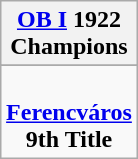<table class="wikitable" style="text-align: center; margin: 0 auto;">
<tr>
<th><a href='#'>OB I</a> 1922<br>Champions</th>
</tr>
<tr>
</tr>
<tr>
<td> <br><strong><a href='#'>Ferencváros</a></strong><br><strong>9th Title</strong></td>
</tr>
</table>
